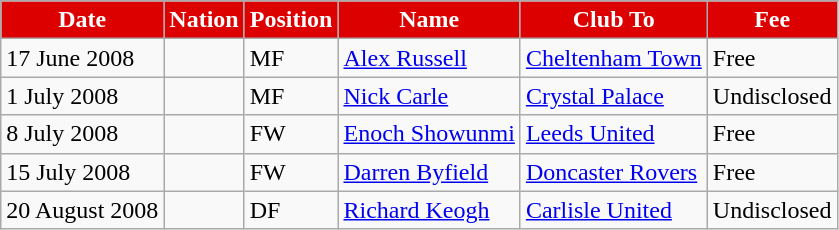<table class="wikitable">
<tr>
<th style = background:#DD0000;color:#ffffff>Date</th>
<th style = background:#DD0000;color:#ffffff>Nation</th>
<th style = background:#DD0000;color:#ffffff>Position</th>
<th style = background:#DD0000;color:#ffffff>Name</th>
<th style = background:#DD0000;color:#ffffff>Club To</th>
<th style = background:#DD0000;color:#ffffff>Fee</th>
</tr>
<tr>
<td>17 June 2008</td>
<td></td>
<td>MF</td>
<td><a href='#'>Alex Russell</a></td>
<td><a href='#'>Cheltenham Town</a></td>
<td>Free</td>
</tr>
<tr>
<td>1 July 2008</td>
<td></td>
<td>MF</td>
<td><a href='#'>Nick Carle</a></td>
<td><a href='#'>Crystal Palace</a></td>
<td>Undisclosed</td>
</tr>
<tr>
<td>8 July 2008</td>
<td></td>
<td>FW</td>
<td><a href='#'>Enoch Showunmi</a></td>
<td><a href='#'>Leeds United</a></td>
<td>Free</td>
</tr>
<tr>
<td>15 July 2008</td>
<td></td>
<td>FW</td>
<td><a href='#'>Darren Byfield</a></td>
<td><a href='#'>Doncaster Rovers</a></td>
<td>Free</td>
</tr>
<tr>
<td>20 August 2008</td>
<td></td>
<td>DF</td>
<td><a href='#'>Richard Keogh</a></td>
<td><a href='#'>Carlisle United</a></td>
<td>Undisclosed</td>
</tr>
</table>
